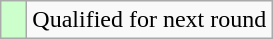<table class="wikitable">
<tr>
<td style="width:10px; background:#cfc"></td>
<td>Qualified for next round</td>
</tr>
</table>
